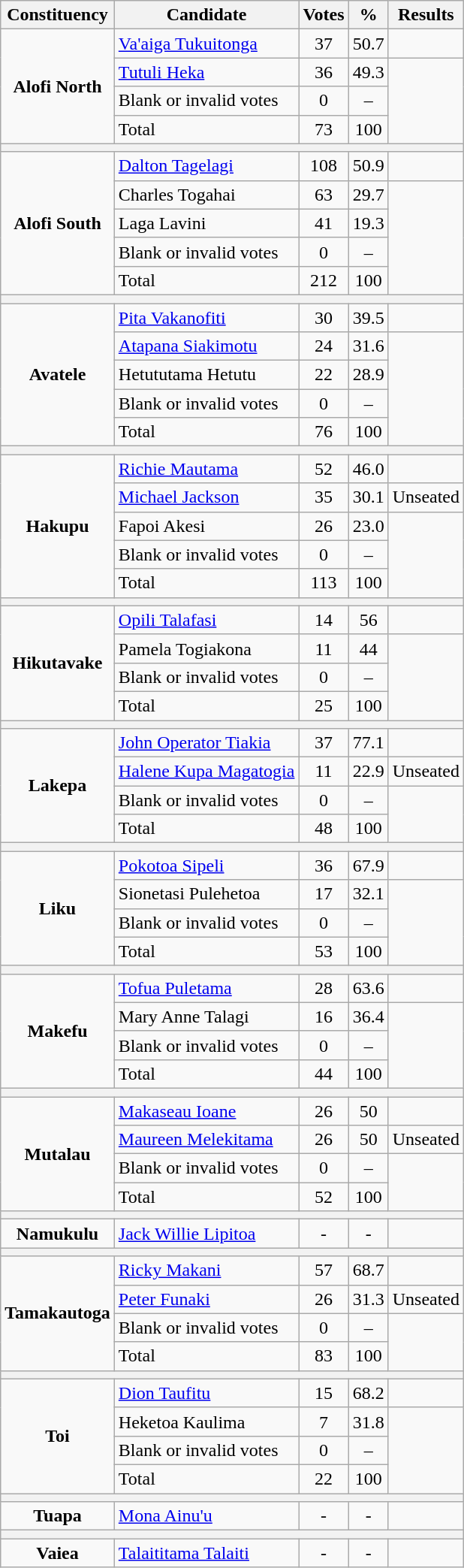<table class="wikitable centre" style="text-align:center;">
<tr>
<th>Constituency</th>
<th>Candidate</th>
<th>Votes</th>
<th>%</th>
<th>Results</th>
</tr>
<tr>
<td rowspan=4 align=center><strong>Alofi North</strong></td>
<td align=left><a href='#'>Va'aiga Tukuitonga</a></td>
<td>37</td>
<td>50.7</td>
<td></td>
</tr>
<tr>
<td align=left><a href='#'>Tutuli Heka</a></td>
<td>36</td>
<td>49.3</td>
</tr>
<tr>
<td align=left>Blank or invalid votes</td>
<td>0</td>
<td align=center>–</td>
</tr>
<tr>
<td align=left>Total</td>
<td>73</td>
<td>100</td>
</tr>
<tr>
<th colspan=5></th>
</tr>
<tr>
<td rowspan=5 align=center><strong>Alofi South</strong></td>
<td align=left><a href='#'>Dalton Tagelagi</a></td>
<td>108</td>
<td>50.9</td>
<td></td>
</tr>
<tr>
<td align=left>Charles Togahai</td>
<td>63</td>
<td>29.7</td>
</tr>
<tr>
<td align=left>Laga Lavini</td>
<td>41</td>
<td>19.3</td>
</tr>
<tr>
<td align=left>Blank or invalid votes</td>
<td>0</td>
<td align=center>–</td>
</tr>
<tr>
<td align=left>Total</td>
<td>212</td>
<td>100</td>
</tr>
<tr>
<th colspan=5></th>
</tr>
<tr>
<td rowspan=5 align=center><strong>Avatele</strong></td>
<td align=left><a href='#'>Pita Vakanofiti</a></td>
<td>30</td>
<td>39.5</td>
<td></td>
</tr>
<tr>
<td align=left><a href='#'>Atapana Siakimotu</a></td>
<td>24</td>
<td>31.6</td>
</tr>
<tr>
<td align=left>Hetututama Hetutu</td>
<td>22</td>
<td>28.9</td>
</tr>
<tr>
<td align=left>Blank or invalid votes</td>
<td>0</td>
<td align=center>–</td>
</tr>
<tr>
<td align=left>Total</td>
<td>76</td>
<td>100</td>
</tr>
<tr>
<th colspan=5></th>
</tr>
<tr>
<td rowspan=5 align=center><strong>Hakupu</strong></td>
<td align=left><a href='#'>Richie Mautama</a></td>
<td>52</td>
<td>46.0</td>
<td></td>
</tr>
<tr>
<td align=left><a href='#'>Michael Jackson</a></td>
<td>35</td>
<td>30.1</td>
<td>Unseated</td>
</tr>
<tr>
<td align=left>Fapoi Akesi</td>
<td>26</td>
<td>23.0</td>
</tr>
<tr>
<td align=left>Blank or invalid votes</td>
<td>0</td>
<td align=center>–</td>
</tr>
<tr>
<td align=left>Total</td>
<td>113</td>
<td>100</td>
</tr>
<tr>
<th colspan=5></th>
</tr>
<tr>
<td rowspan=4 align=center><strong>Hikutavake</strong></td>
<td align=left><a href='#'>Opili Talafasi</a></td>
<td>14</td>
<td>56</td>
<td></td>
</tr>
<tr>
<td align=left>Pamela Togiakona</td>
<td>11</td>
<td>44</td>
</tr>
<tr>
<td align=left>Blank or invalid votes</td>
<td>0</td>
<td align=center>–</td>
</tr>
<tr>
<td align=left>Total</td>
<td>25</td>
<td>100</td>
</tr>
<tr>
<th colspan=5></th>
</tr>
<tr>
<td rowspan=4 align=center><strong>Lakepa</strong></td>
<td align=left><a href='#'>John Operator Tiakia</a></td>
<td>37</td>
<td>77.1</td>
<td></td>
</tr>
<tr>
<td align=left><a href='#'>Halene Kupa Magatogia</a></td>
<td>11</td>
<td>22.9</td>
<td>Unseated</td>
</tr>
<tr>
<td align=left>Blank or invalid votes</td>
<td>0</td>
<td align=center>–</td>
</tr>
<tr>
<td align=left>Total</td>
<td>48</td>
<td>100</td>
</tr>
<tr>
<th colspan=5></th>
</tr>
<tr>
<td rowspan=4 align=center><strong>Liku</strong></td>
<td align=left><a href='#'>Pokotoa Sipeli</a></td>
<td>36</td>
<td>67.9</td>
<td></td>
</tr>
<tr>
<td align=left>Sionetasi Pulehetoa</td>
<td>17</td>
<td>32.1</td>
</tr>
<tr>
<td align=left>Blank or invalid votes</td>
<td>0</td>
<td align=center>–</td>
</tr>
<tr>
<td align=left>Total</td>
<td>53</td>
<td>100</td>
</tr>
<tr>
<th colspan=5></th>
</tr>
<tr>
<td rowspan=4 align=center><strong>Makefu</strong></td>
<td align=left><a href='#'>Tofua Puletama</a></td>
<td>28</td>
<td>63.6</td>
<td></td>
</tr>
<tr>
<td align=left>Mary Anne Talagi</td>
<td>16</td>
<td>36.4</td>
</tr>
<tr>
<td align=left>Blank or invalid votes</td>
<td>0</td>
<td align=center>–</td>
</tr>
<tr>
<td align=left>Total</td>
<td>44</td>
<td>100</td>
</tr>
<tr>
<th colspan=5></th>
</tr>
<tr>
<td rowspan=4 align=center><strong>Mutalau</strong></td>
<td align=left><a href='#'>Makaseau Ioane</a></td>
<td>26</td>
<td>50</td>
<td><br></td>
</tr>
<tr>
<td align=left><a href='#'>Maureen Melekitama</a></td>
<td>26</td>
<td>50</td>
<td>Unseated<br></td>
</tr>
<tr>
<td align=left>Blank or invalid votes</td>
<td>0</td>
<td align=center>–</td>
</tr>
<tr>
<td align=left>Total</td>
<td>52</td>
<td>100</td>
</tr>
<tr>
<th colspan=5></th>
</tr>
<tr>
<td align=center><strong>Namukulu</strong></td>
<td align=left><a href='#'>Jack Willie Lipitoa</a></td>
<td>-</td>
<td>-</td>
<td></td>
</tr>
<tr>
<th colspan=5></th>
</tr>
<tr>
<td rowspan=4 align=center><strong>Tamakautoga</strong></td>
<td align=left><a href='#'>Ricky Makani</a></td>
<td>57</td>
<td>68.7</td>
<td></td>
</tr>
<tr>
<td align=left><a href='#'>Peter Funaki</a></td>
<td>26</td>
<td>31.3</td>
<td>Unseated</td>
</tr>
<tr>
<td align=left>Blank or invalid votes</td>
<td>0</td>
<td align=center>–</td>
</tr>
<tr>
<td align=left>Total</td>
<td>83</td>
<td>100</td>
</tr>
<tr>
<th colspan=5></th>
</tr>
<tr>
<td rowspan=4 align=center><strong>Toi</strong></td>
<td align=left><a href='#'>Dion Taufitu</a></td>
<td>15</td>
<td>68.2</td>
<td></td>
</tr>
<tr>
<td align=left>Heketoa Kaulima</td>
<td>7</td>
<td>31.8</td>
</tr>
<tr>
<td align=left>Blank or invalid votes</td>
<td>0</td>
<td align=center>–</td>
</tr>
<tr>
<td align=left>Total</td>
<td>22</td>
<td>100</td>
</tr>
<tr>
<th colspan=5></th>
</tr>
<tr>
<td align=center><strong>Tuapa</strong></td>
<td align=left><a href='#'>Mona Ainu'u</a></td>
<td>-</td>
<td>-</td>
<td></td>
</tr>
<tr>
<th colspan=5></th>
</tr>
<tr>
<td align=center><strong>Vaiea</strong></td>
<td align=left><a href='#'>Talaititama Talaiti</a></td>
<td>-</td>
<td>-</td>
<td></td>
</tr>
</table>
